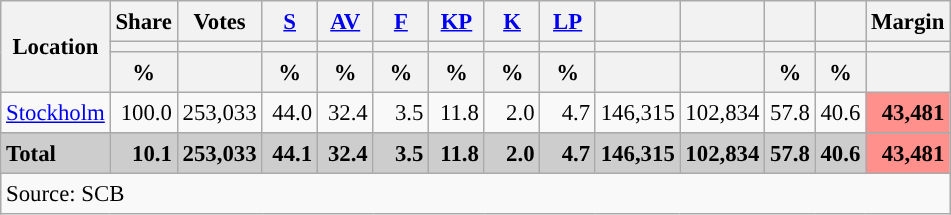<table class="wikitable sortable" style="text-align:right; font-size:95%; line-height:20px;">
<tr>
<th rowspan="3">Location</th>
<th>Share</th>
<th>Votes</th>
<th width="30px" class="unsortable"><a href='#'>S</a></th>
<th width="30px" class="unsortable"><a href='#'>AV</a></th>
<th width="30px" class="unsortable"><a href='#'>F</a></th>
<th width="30px" class="unsortable"><a href='#'>KP</a></th>
<th width="30px" class="unsortable"><a href='#'>K</a></th>
<th width="30px" class="unsortable"><a href='#'>LP</a></th>
<th></th>
<th></th>
<th></th>
<th></th>
<th>Margin</th>
</tr>
<tr>
<th></th>
<th></th>
<th style="background:"></th>
<th style="background:"></th>
<th style="background:"></th>
<th style="background:"></th>
<th style="background:"></th>
<th style="background:"></th>
<th style="background:"></th>
<th style="background:"></th>
<th style="background:"></th>
<th style="background:"></th>
<th></th>
</tr>
<tr>
<th data-sort-type="number">%</th>
<th></th>
<th data-sort-type="number">%</th>
<th data-sort-type="number">%</th>
<th data-sort-type="number">%</th>
<th data-sort-type="number">%</th>
<th data-sort-type="number">%</th>
<th data-sort-type="number">%</th>
<th></th>
<th></th>
<th data-sort-type="number">%</th>
<th data-sort-type="number">%</th>
<th></th>
</tr>
<tr>
<td align=left><a href='#'>Stockholm</a></td>
<td>100.0</td>
<td>253,033</td>
<td>44.0</td>
<td>32.4</td>
<td>3.5</td>
<td>11.8</td>
<td>2.0</td>
<td>4.7</td>
<td>146,315</td>
<td>102,834</td>
<td>57.8</td>
<td>40.6</td>
<td bgcolor=#ff908c><strong>43,481</strong></td>
</tr>
<tr>
</tr>
<tr style="background:#CDCDCD;">
<td align=left><strong>Total</strong></td>
<td><strong>10.1</strong></td>
<td><strong>253,033</strong></td>
<td><strong>44.1</strong></td>
<td><strong>32.4</strong></td>
<td><strong>3.5</strong></td>
<td><strong>11.8</strong></td>
<td><strong>2.0</strong></td>
<td><strong>4.7</strong></td>
<td><strong>146,315</strong></td>
<td><strong>102,834</strong></td>
<td><strong>57.8</strong></td>
<td><strong>40.6</strong></td>
<td bgcolor=#ff908c><strong>43,481</strong></td>
</tr>
<tr>
<td align=left colspan=14>Source: SCB </td>
</tr>
</table>
